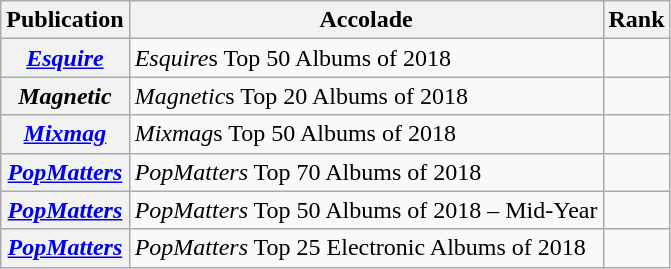<table class="wikitable sortable plainrowheaders">
<tr>
<th scope="col">Publication</th>
<th scope="col">Accolade</th>
<th scope="col">Rank</th>
</tr>
<tr>
<th scope="row"><em><a href='#'>Esquire</a></em></th>
<td><em>Esquire</em>s Top 50 Albums of 2018</td>
<td></td>
</tr>
<tr>
<th scope="row"><em>Magnetic</em></th>
<td><em>Magnetic</em>s Top 20 Albums of 2018</td>
<td></td>
</tr>
<tr>
<th scope="row"><em><a href='#'>Mixmag</a></em></th>
<td><em>Mixmag</em>s Top 50 Albums of 2018</td>
<td></td>
</tr>
<tr>
<th scope="row"><em><a href='#'>PopMatters</a></em></th>
<td><em>PopMatters</em> Top 70 Albums of 2018</td>
<td></td>
</tr>
<tr>
<th scope="row"><em><a href='#'>PopMatters</a></em></th>
<td><em>PopMatters</em> Top 50 Albums of 2018 – Mid-Year</td>
<td></td>
</tr>
<tr>
<th scope="row"><em><a href='#'>PopMatters</a></em></th>
<td><em>PopMatters</em> Top 25 Electronic Albums of 2018</td>
<td></td>
</tr>
</table>
